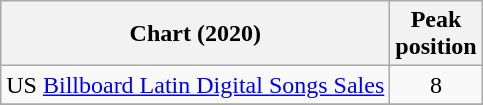<table class="wikitable sortable">
<tr>
<th>Chart (2020)</th>
<th>Peak<br>position</th>
</tr>
<tr>
<td>US <a href='#'>Billboard Latin Digital Songs Sales</a></td>
<td align="center">8</td>
</tr>
<tr>
</tr>
</table>
